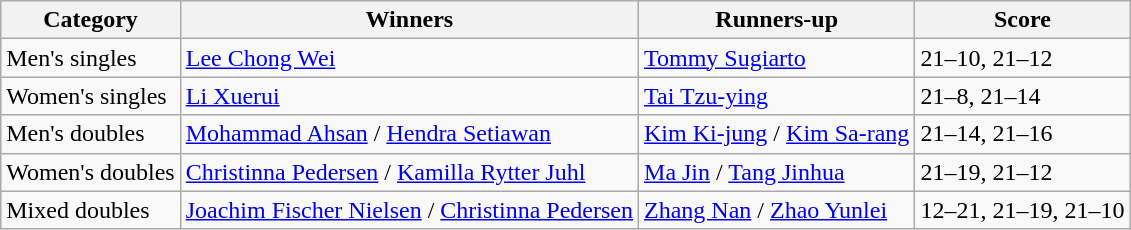<table class=wikitable style="white-space:nowrap;">
<tr>
<th>Category</th>
<th>Winners</th>
<th>Runners-up</th>
<th>Score</th>
</tr>
<tr>
<td>Men's singles</td>
<td> <a href='#'>Lee Chong Wei</a></td>
<td> <a href='#'>Tommy Sugiarto</a></td>
<td>21–10, 21–12</td>
</tr>
<tr>
<td>Women's singles</td>
<td> <a href='#'>Li Xuerui</a></td>
<td> <a href='#'>Tai Tzu-ying</a></td>
<td>21–8, 21–14</td>
</tr>
<tr>
<td>Men's doubles</td>
<td> <a href='#'>Mohammad Ahsan</a> / <a href='#'>Hendra Setiawan</a></td>
<td> <a href='#'>Kim Ki-jung</a> / <a href='#'>Kim Sa-rang</a></td>
<td>21–14, 21–16</td>
</tr>
<tr>
<td>Women's doubles</td>
<td> <a href='#'>Christinna Pedersen</a> / <a href='#'>Kamilla Rytter Juhl</a></td>
<td> <a href='#'>Ma Jin</a> / <a href='#'>Tang Jinhua</a></td>
<td>21–19, 21–12</td>
</tr>
<tr>
<td>Mixed doubles</td>
<td> <a href='#'>Joachim Fischer Nielsen</a> / <a href='#'>Christinna Pedersen</a></td>
<td> <a href='#'>Zhang Nan</a> / <a href='#'>Zhao Yunlei</a></td>
<td>12–21, 21–19, 21–10</td>
</tr>
</table>
